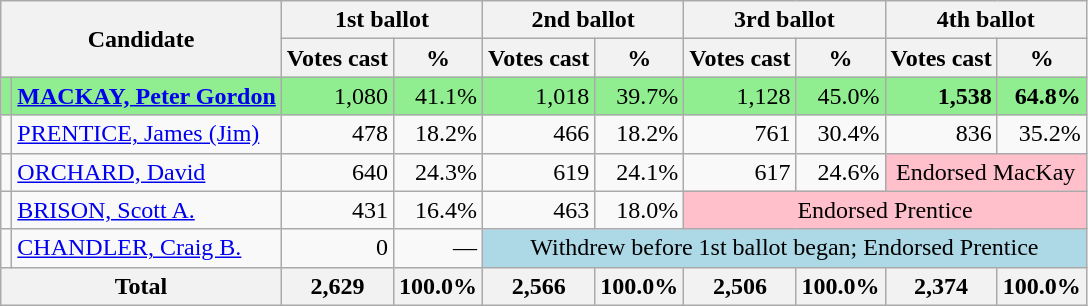<table class="wikitable">
<tr>
<th rowspan="2" colspan="2">Candidate</th>
<th colspan="2">1st ballot</th>
<th colspan="2">2nd ballot</th>
<th colspan="2">3rd ballot</th>
<th colspan="2">4th ballot</th>
</tr>
<tr>
<th>Votes cast</th>
<th>%</th>
<th>Votes cast</th>
<th>%</th>
<th>Votes cast</th>
<th>%</th>
<th>Votes cast</th>
<th>%</th>
</tr>
<tr style="background:lightgreen;">
<td></td>
<td><strong><a href='#'>MACKAY, Peter Gordon</a></strong></td>
<td align="right">1,080</td>
<td align="right">41.1%</td>
<td align="right">1,018</td>
<td align="right">39.7%</td>
<td align="right">1,128</td>
<td align="right">45.0%</td>
<td align="right"><strong>1,538</strong></td>
<td align="right"><strong>64.8%</strong></td>
</tr>
<tr>
<td></td>
<td><a href='#'>PRENTICE, James (Jim)</a></td>
<td align="right">478</td>
<td align="right">18.2%</td>
<td align="right">466</td>
<td align="right">18.2%</td>
<td align="right">761</td>
<td align="right">30.4%</td>
<td align="right">836</td>
<td align="right">35.2%</td>
</tr>
<tr>
<td></td>
<td><a href='#'>ORCHARD, David</a></td>
<td align="right">640</td>
<td align="right">24.3%</td>
<td align="right">619</td>
<td align="right">24.1%</td>
<td align="right">617</td>
<td align="right">24.6%</td>
<td style="text-align:center; background:pink;" colspan="2">Endorsed MacKay</td>
</tr>
<tr>
<td></td>
<td><a href='#'>BRISON, Scott A.</a></td>
<td align="right">431</td>
<td align="right">16.4%</td>
<td align="right">463</td>
<td align="right">18.0%</td>
<td style="text-align:center; background:pink;" colspan="4">Endorsed Prentice</td>
</tr>
<tr>
<td></td>
<td><a href='#'>CHANDLER, Craig B.</a></td>
<td align="right">0</td>
<td align="right">—</td>
<td style="text-align:center; background:lightblue;" colspan="6">Withdrew before 1st ballot began; Endorsed Prentice</td>
</tr>
<tr>
<th colspan="2">Total</th>
<th align="right">2,629</th>
<th align="right">100.0%</th>
<th align="right">2,566</th>
<th align="right">100.0%</th>
<th align="right">2,506</th>
<th align="right">100.0%</th>
<th align="right">2,374</th>
<th align="right">100.0%</th>
</tr>
</table>
